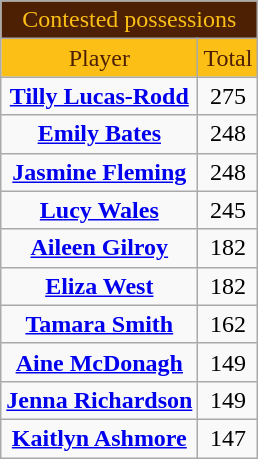<table class="wikitable" style="text-align:center;">
<tr>
<td colspan="2" style="text-align:center; background: #4D2004; color: #FBBF15">Contested possessions</td>
</tr>
<tr>
<td style="text-align:center; background: #FBBF15; color: #4D2004">Player</td>
<td style="text-align:center; background: #FBBF15; color: #4D2004">Total</td>
</tr>
<tr>
<td><strong><a href='#'>Tilly Lucas-Rodd</a></strong></td>
<td>275</td>
</tr>
<tr>
<td><strong><a href='#'>Emily Bates</a></strong></td>
<td>248</td>
</tr>
<tr>
<td><strong><a href='#'>Jasmine Fleming</a></strong></td>
<td>248</td>
</tr>
<tr>
<td><strong><a href='#'>Lucy Wales</a></strong></td>
<td>245</td>
</tr>
<tr>
<td><strong><a href='#'>Aileen Gilroy</a></strong></td>
<td>182</td>
</tr>
<tr>
<td><strong><a href='#'>Eliza West</a></strong></td>
<td>182</td>
</tr>
<tr>
<td><strong><a href='#'>Tamara Smith</a></strong></td>
<td>162</td>
</tr>
<tr>
<td><strong><a href='#'>Aine McDonagh</a></strong></td>
<td>149</td>
</tr>
<tr>
<td><strong><a href='#'>Jenna Richardson</a></strong></td>
<td>149</td>
</tr>
<tr>
<td><strong><a href='#'>Kaitlyn Ashmore</a></strong></td>
<td>147</td>
</tr>
</table>
